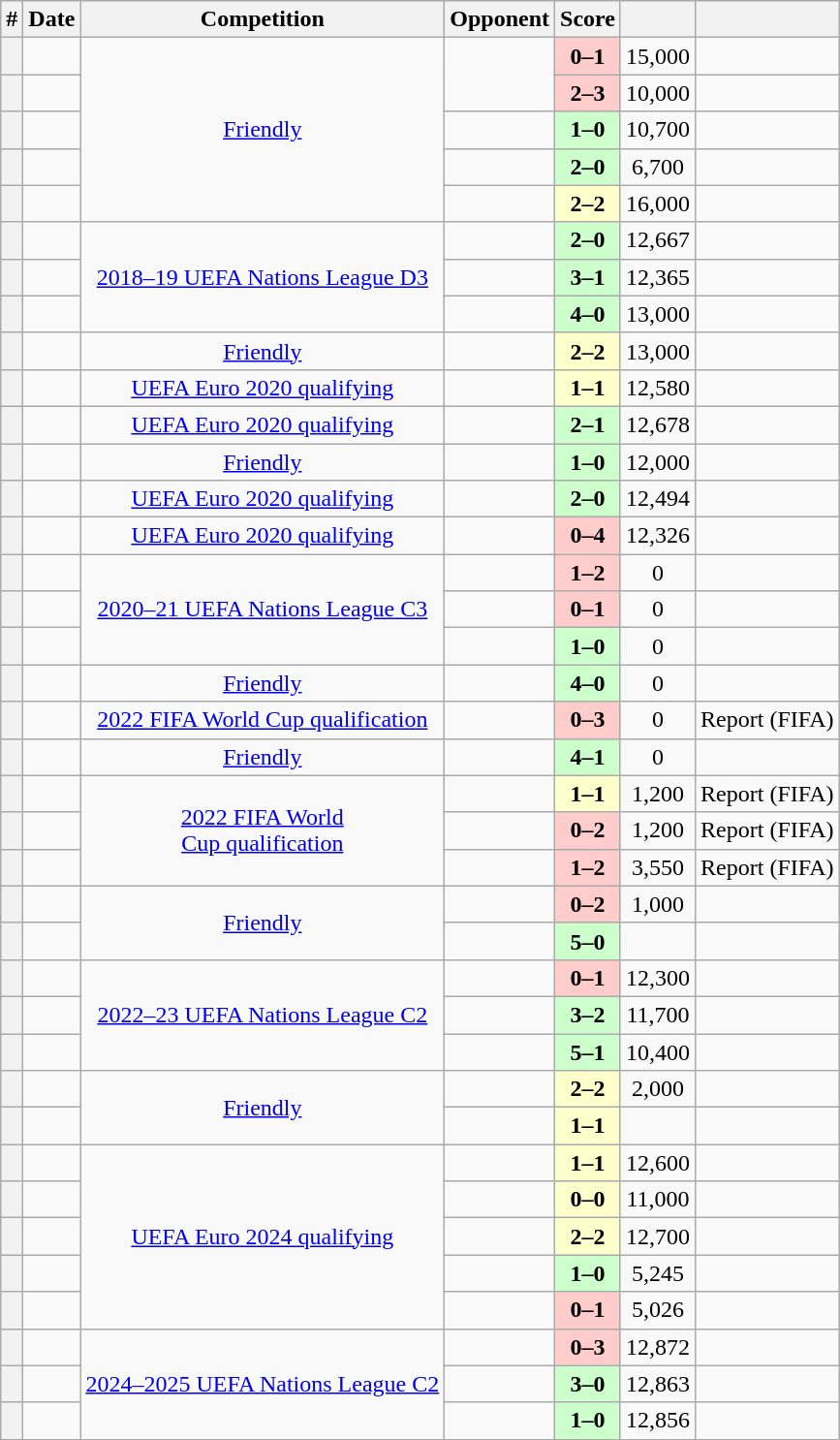<table class="wikitable" style="text-align:center;">
<tr>
<th scope=col>#</th>
<th scope=col>Date</th>
<th scope=col>Competition</th>
<th scope=col>Opponent</th>
<th scope=col>Score</th>
<th scope=col></th>
<th scope=col class=unsortable></th>
</tr>
<tr>
<th scope=row></th>
<td></td>
<td rowspan="5"><a href='#'>Friendly</a></td>
<td rowspan="2" align="left"></td>
<td bgcolor="#FFCCCC"><strong>0–1</strong></td>
<td>15,000</td>
<td></td>
</tr>
<tr>
<th scope=row></th>
<td></td>
<td bgcolor="#FFCCCC"><strong>2–3</strong></td>
<td>10,000</td>
<td></td>
</tr>
<tr>
<th scope=row></th>
<td></td>
<td align="left"></td>
<td bgcolor="#CCFFCC"><strong>1–0</strong></td>
<td>10,700</td>
<td></td>
</tr>
<tr>
<th scope=row></th>
<td></td>
<td align="left"></td>
<td bgcolor="#CCFFCC"><strong>2–0</strong></td>
<td>6,700</td>
<td></td>
</tr>
<tr>
<th scope=row></th>
<td></td>
<td align="left"></td>
<td bgcolor="#FFFFCC"><strong>2–2</strong></td>
<td>16,000</td>
<td></td>
</tr>
<tr>
<th scope=row></th>
<td></td>
<td rowspan="3"><a href='#'>2018–19 UEFA Nations League D3</a></td>
<td align="left"></td>
<td bgcolor="#CCFFCC"><strong>2–0</strong></td>
<td>12,667</td>
<td></td>
</tr>
<tr>
<th scope=row></th>
<td></td>
<td align="left"></td>
<td bgcolor="#CCFFCC"><strong>3–1</strong></td>
<td>12,365</td>
<td></td>
</tr>
<tr>
<th scope=row></th>
<td></td>
<td align="left"></td>
<td bgcolor="#CCFFCC"><strong>4–0</strong></td>
<td>13,000</td>
<td></td>
</tr>
<tr>
<th scope=row></th>
<td></td>
<td><a href='#'>Friendly</a></td>
<td align="left"></td>
<td bgcolor="#FFFFCC"><strong>2–2</strong></td>
<td>13,000</td>
<td></td>
</tr>
<tr>
<th scope=row></th>
<td></td>
<td><a href='#'>UEFA Euro 2020 qualifying</a></td>
<td align="left"></td>
<td bgcolor="#FFFFCC"><strong>1–1</strong></td>
<td>12,580</td>
<td></td>
</tr>
<tr>
<th scope=row></th>
<td></td>
<td><a href='#'>UEFA Euro 2020 qualifying</a></td>
<td align="left"></td>
<td bgcolor="#CCFFCC"><strong>2–1</strong></td>
<td>12,678</td>
<td></td>
</tr>
<tr>
<th scope=row></th>
<td></td>
<td><a href='#'>Friendly</a></td>
<td align="left"></td>
<td bgcolor="#CCFFCC"><strong>1–0</strong></td>
<td>12,000</td>
<td></td>
</tr>
<tr>
<th scope=row></th>
<td></td>
<td><a href='#'>UEFA Euro 2020 qualifying</a></td>
<td align="left"></td>
<td bgcolor="#CCFFCC"><strong>2–0</strong></td>
<td>12,494</td>
<td></td>
</tr>
<tr>
<th scope=row></th>
<td></td>
<td><a href='#'>UEFA Euro 2020 qualifying</a></td>
<td align="left"></td>
<td bgcolor="#FFCCCC"><strong>0–4</strong></td>
<td>12,326</td>
<td></td>
</tr>
<tr>
<th scope=row></th>
<td></td>
<td rowspan="3"><a href='#'>2020–21 UEFA Nations League C3</a></td>
<td align="left"></td>
<td bgcolor="#FFCCCC"><strong>1–2</strong></td>
<td>0</td>
<td></td>
</tr>
<tr>
<th scope=row></th>
<td></td>
<td align="left"></td>
<td bgcolor="#FFCCCC"><strong>0–1</strong></td>
<td>0</td>
<td></td>
</tr>
<tr>
<th scope=row></th>
<td></td>
<td align="left"></td>
<td bgcolor="#CCFFCC"><strong>1–0</strong></td>
<td>0</td>
<td></td>
</tr>
<tr>
<th scope=row></th>
<td></td>
<td><a href='#'>Friendly</a></td>
<td align="left"></td>
<td bgcolor="#CCFFCC"><strong>4–0</strong></td>
<td>0</td>
<td></td>
</tr>
<tr>
<th scope=row></th>
<td></td>
<td><a href='#'>2022 FIFA World Cup qualification</a></td>
<td align="left"></td>
<td bgcolor="#FFCCCC"><strong>0–3</strong></td>
<td>0</td>
<td>Report (FIFA)</td>
</tr>
<tr>
<th scope=row></th>
<td></td>
<td><a href='#'>Friendly</a></td>
<td align="left"></td>
<td bgcolor="#CCFFCC"><strong>4–1</strong></td>
<td>0</td>
<td></td>
</tr>
<tr>
<th scope=row></th>
<td></td>
<td rowspan="3"><a href='#'>2022 FIFA World<br>Cup qualification</a></td>
<td align="left"></td>
<td bgcolor="#FFFFCC"><strong>1–1</strong></td>
<td>1,200</td>
<td>Report (FIFA)</td>
</tr>
<tr>
<th scope=row></th>
<td></td>
<td align="left"></td>
<td bgcolor="#FFCCCC"><strong>0–2</strong></td>
<td>1,200</td>
<td>Report (FIFA)</td>
</tr>
<tr>
<th scope=row></th>
<td></td>
<td align="left"></td>
<td bgcolor="#FFCCCC"><strong>1–2</strong></td>
<td>3,550</td>
<td>Report (FIFA)</td>
</tr>
<tr>
<th scope=row></th>
<td></td>
<td rowspan="2"><a href='#'>Friendly</a></td>
<td align="left"></td>
<td bgcolor="#FFCCCC"><strong>0–2</strong></td>
<td>1,000</td>
<td></td>
</tr>
<tr>
<th scope=row></th>
<td></td>
<td align="left"></td>
<td bgcolor="#CCFFCC"><strong>5–0</strong></td>
<td></td>
<td></td>
</tr>
<tr>
<th scope=row></th>
<td></td>
<td rowspan="3"><a href='#'>2022–23 UEFA Nations League C2</a></td>
<td align="left"></td>
<td bgcolor="#FFCCCC"><strong>0–1</strong></td>
<td>12,300</td>
<td></td>
</tr>
<tr>
<th scope=row></th>
<td></td>
<td align="left"></td>
<td bgcolor="#CCFFCC"><strong>3–2</strong></td>
<td>11,700</td>
<td></td>
</tr>
<tr>
<th scope=row></th>
<td></td>
<td align="left"></td>
<td bgcolor="#CCFFCC"><strong>5–1</strong></td>
<td>10,400</td>
<td></td>
</tr>
<tr>
<th scope=row></th>
<td></td>
<td rowspan="2"><a href='#'>Friendly</a></td>
<td align="left"></td>
<td bgcolor="#FFFFCC"><strong>2–2</strong></td>
<td>2,000</td>
<td></td>
</tr>
<tr>
<th scope=row></th>
<td></td>
<td align="left"></td>
<td bgcolor="#FFFFCC"><strong>1–1</strong></td>
<td></td>
<td></td>
</tr>
<tr>
<th scope=row></th>
<td></td>
<td rowspan="5"><a href='#'>UEFA Euro 2024 qualifying</a></td>
<td align="left"></td>
<td bgcolor="#FFFFCC"><strong>1–1</strong></td>
<td>12,600</td>
<td></td>
</tr>
<tr>
<th scope=row></th>
<td></td>
<td align="left"></td>
<td bgcolor="#FFFFCC"><strong>0–0</strong></td>
<td>11,000</td>
<td></td>
</tr>
<tr>
<th scope=row></th>
<td></td>
<td align="left"></td>
<td bgcolor="#FFFFCC"><strong>2–2</strong></td>
<td>12,700</td>
<td></td>
</tr>
<tr>
<th scope=row></th>
<td></td>
<td align="left"></td>
<td bgcolor="#CCFFCC"><strong>1–0</strong></td>
<td>5,245</td>
<td></td>
</tr>
<tr>
<th scope=row></th>
<td></td>
<td align="left"></td>
<td bgcolor="#FFCCCC"><strong>0–1</strong></td>
<td>5,026</td>
<td></td>
</tr>
<tr>
<th scope=row></th>
<td></td>
<td rowspan="3"><a href='#'>2024–2025 UEFA Nations League C2</a></td>
<td align="left"></td>
<td bgcolor="#FFCCCC"><strong>0–3</strong></td>
<td>12,872</td>
<td></td>
</tr>
<tr>
<th scope=row></th>
<td></td>
<td align="left"></td>
<td bgcolor="#CCFFCC"><strong>3–0</strong></td>
<td>12,863</td>
<td></td>
</tr>
<tr>
<th scope=row></th>
<td></td>
<td align="left"></td>
<td bgcolor="#CCFFCC"><strong>1–0</strong></td>
<td>12,856</td>
<td></td>
</tr>
<tr>
</tr>
</table>
